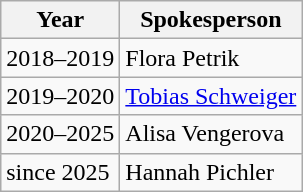<table class="wikitable" style="float:left; margin-right:1em;">
<tr>
<th>Year</th>
<th>Spokesperson</th>
</tr>
<tr>
<td>2018–2019</td>
<td>Flora Petrik</td>
</tr>
<tr>
<td>2019–2020</td>
<td><a href='#'>Tobias Schweiger</a></td>
</tr>
<tr>
<td>2020–2025</td>
<td>Alisa Vengerova</td>
</tr>
<tr>
<td>since 2025</td>
<td>Hannah Pichler</td>
</tr>
</table>
